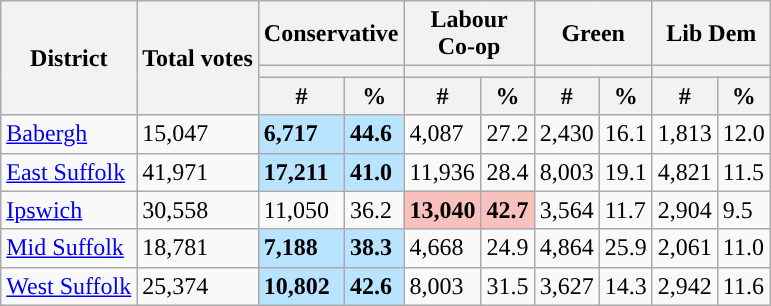<table class="wikitable sortable">
<tr>
<th rowspan=3>District</th>
<th rowspan=3>Total votes</th>
<th colspan="2">Conservative</th>
<th colspan="2">Labour<br>Co-op</th>
<th colspan="2">Green</th>
<th colspan="2">Lib Dem</th>
</tr>
<tr>
<th colspan="2" style="background:"></th>
<th colspan="2" style="background:"></th>
<th colspan="2" style="background:"></th>
<th colspan="2" style="background:"></th>
</tr>
<tr>
<th>#</th>
<th>%</th>
<th>#</th>
<th>%</th>
<th>#</th>
<th>%</th>
<th>#</th>
<th>%</th>
</tr>
<tr>
<td><a href='#'>Babergh</a></td>
<td>15,047</td>
<td style="background:#B9E4FF;"><strong>6,717</strong></td>
<td style="background:#B9E4FF;"><strong>44.6</strong></td>
<td>4,087</td>
<td>27.2</td>
<td>2,430</td>
<td>16.1</td>
<td>1,813</td>
<td>12.0</td>
</tr>
<tr>
<td><a href='#'>East Suffolk</a></td>
<td>41,971</td>
<td style="background:#B9E4FF;"><strong>17,211</strong></td>
<td style="background:#B9E4FF;"><strong>41.0</strong></td>
<td>11,936</td>
<td>28.4</td>
<td>8,003</td>
<td>19.1</td>
<td>4,821</td>
<td>11.5</td>
</tr>
<tr>
<td><a href='#'>Ipswich</a></td>
<td>30,558</td>
<td>11,050</td>
<td>36.2</td>
<td style="background:#F8C1BE;"><strong>13,040</strong></td>
<td style="background:#F8C1BE;"><strong>42.7</strong></td>
<td>3,564</td>
<td>11.7</td>
<td>2,904</td>
<td>9.5</td>
</tr>
<tr>
<td><a href='#'>Mid Suffolk</a></td>
<td>18,781</td>
<td style="background:#B9E4FF;"><strong>7,188</strong></td>
<td style="background:#B9E4FF;"><strong>38.3</strong></td>
<td>4,668</td>
<td>24.9</td>
<td>4,864</td>
<td>25.9</td>
<td>2,061</td>
<td>11.0</td>
</tr>
<tr>
<td><a href='#'>West Suffolk</a></td>
<td>25,374</td>
<td style="background:#B9E4FF;"><strong>10,802</strong></td>
<td style="background:#B9E4FF;"><strong>42.6</strong></td>
<td>8,003</td>
<td>31.5</td>
<td>3,627</td>
<td>14.3</td>
<td>2,942</td>
<td>11.6</td>
</tr>
</table>
